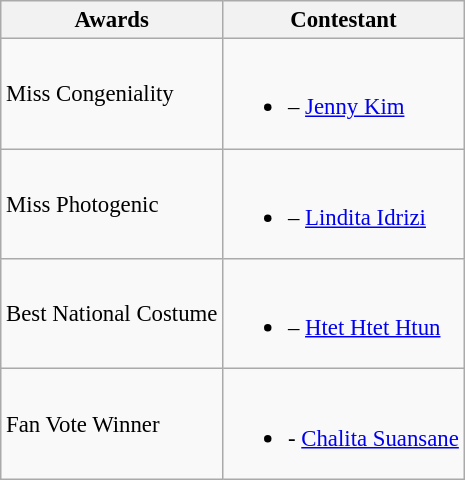<table class="wikitable sortable" style="font-size:95%;">
<tr>
<th>Awards</th>
<th>Contestant</th>
</tr>
<tr>
<td>Miss Congeniality</td>
<td><br><ul><li> – <a href='#'>Jenny Kim</a></li></ul></td>
</tr>
<tr>
<td>Miss Photogenic</td>
<td><br><ul><li> – <a href='#'>Lindita Idrizi</a></li></ul></td>
</tr>
<tr>
<td>Best National Costume</td>
<td><br><ul><li> – <a href='#'>Htet Htet Htun</a></li></ul></td>
</tr>
<tr>
<td>Fan Vote Winner</td>
<td><br><ul><li> - <a href='#'>Chalita Suansane</a></li></ul></td>
</tr>
</table>
